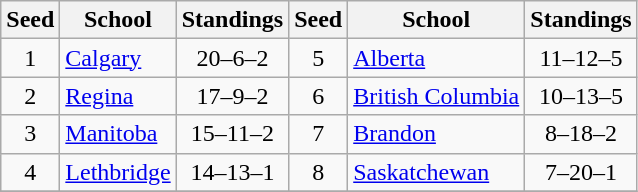<table class="wikitable">
<tr>
<th>Seed</th>
<th width:120px">School</th>
<th>Standings</th>
<th>Seed</th>
<th width:120px">School</th>
<th>Standings</th>
</tr>
<tr>
<td align=center>1</td>
<td><a href='#'>Calgary</a></td>
<td align=center>20–6–2</td>
<td align=center>5</td>
<td><a href='#'>Alberta</a></td>
<td align=center>11–12–5</td>
</tr>
<tr>
<td align=center>2</td>
<td><a href='#'>Regina</a></td>
<td align=center>17–9–2</td>
<td align=center>6</td>
<td><a href='#'>British Columbia</a></td>
<td align=center>10–13–5</td>
</tr>
<tr>
<td align=center>3</td>
<td><a href='#'>Manitoba</a></td>
<td align=center>15–11–2</td>
<td align=center>7</td>
<td><a href='#'>Brandon</a></td>
<td align=center>8–18–2</td>
</tr>
<tr>
<td align=center>4</td>
<td><a href='#'>Lethbridge</a></td>
<td align=center>14–13–1</td>
<td align=center>8</td>
<td><a href='#'>Saskatchewan</a></td>
<td align=center>7–20–1</td>
</tr>
<tr>
</tr>
</table>
